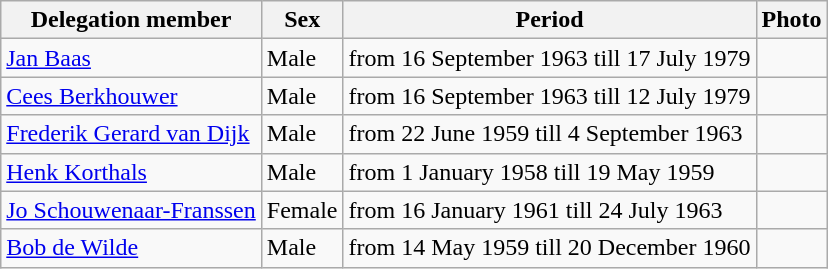<table class="wikitable vatop">
<tr>
<th>Delegation member</th>
<th>Sex</th>
<th>Period</th>
<th>Photo</th>
</tr>
<tr>
<td><a href='#'>Jan Baas</a></td>
<td>Male</td>
<td>from 16 September 1963 till 17 July 1979</td>
<td></td>
</tr>
<tr>
<td><a href='#'>Cees Berkhouwer</a></td>
<td>Male</td>
<td>from 16 September 1963 till 12 July 1979</td>
<td></td>
</tr>
<tr>
<td><a href='#'>Frederik Gerard van Dijk</a></td>
<td>Male</td>
<td>from 22 June 1959 till 4 September 1963</td>
<td></td>
</tr>
<tr>
<td><a href='#'>Henk Korthals</a></td>
<td>Male</td>
<td>from 1 January 1958 till 19 May 1959</td>
<td></td>
</tr>
<tr>
<td><a href='#'>Jo Schouwenaar-Franssen</a></td>
<td>Female</td>
<td>from 16 January 1961 till 24 July 1963</td>
<td></td>
</tr>
<tr>
<td><a href='#'>Bob de Wilde</a></td>
<td>Male</td>
<td>from 14 May 1959 till 20 December 1960</td>
<td></td>
</tr>
</table>
